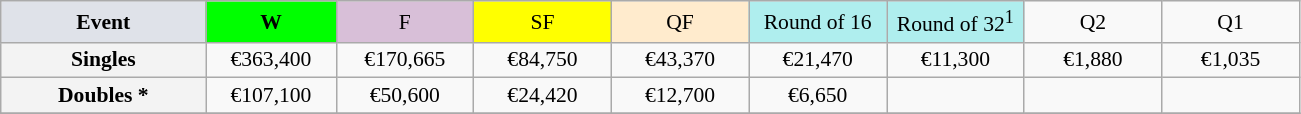<table class=wikitable style=font-size:90%;text-align:center>
<tr>
<td style="width:130px; background:#dfe2e9;"><strong>Event</strong></td>
<td style="width:80px; background:lime;"><strong>W</strong></td>
<td style="width:85px; background:thistle;">F</td>
<td style="width:85px; background:#ff0;">SF</td>
<td style="width:85px; background:#ffebcd;">QF</td>
<td style="width:85px; background:#afeeee;">Round of 16</td>
<td style="width:85px; background:#afeeee;">Round of 32<sup>1</sup></td>
<td width=85>Q2</td>
<td width=85>Q1</td>
</tr>
<tr>
<td style="background:#f3f3f3;"><strong>Singles</strong></td>
<td>€363,400</td>
<td>€170,665</td>
<td>€84,750</td>
<td>€43,370</td>
<td>€21,470</td>
<td>€11,300</td>
<td>€1,880</td>
<td>€1,035</td>
</tr>
<tr>
<td style="background:#f3f3f3;"><strong>Doubles *</strong></td>
<td>€107,100</td>
<td>€50,600</td>
<td>€24,420</td>
<td>€12,700</td>
<td>€6,650</td>
<td></td>
<td></td>
<td></td>
</tr>
<tr>
</tr>
</table>
